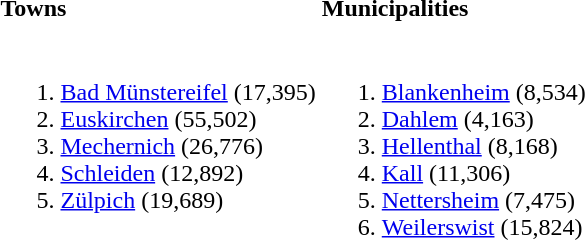<table>
<tr>
<th align=left width=50%>Towns</th>
<th align=left width=50%>Municipalities</th>
</tr>
<tr valign=top>
<td><br><ol><li><a href='#'>Bad Münstereifel</a> (17,395)</li><li><a href='#'>Euskirchen</a> (55,502)</li><li><a href='#'>Mechernich</a> (26,776)</li><li><a href='#'>Schleiden</a> (12,892)</li><li><a href='#'>Zülpich</a> (19,689)</li></ol></td>
<td><br><ol><li><a href='#'>Blankenheim</a> (8,534)</li><li><a href='#'>Dahlem</a> (4,163)</li><li><a href='#'>Hellenthal</a> (8,168)</li><li><a href='#'>Kall</a> (11,306)</li><li><a href='#'>Nettersheim</a> (7,475)</li><li><a href='#'>Weilerswist</a> (15,824)</li></ol></td>
</tr>
</table>
